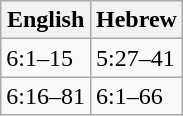<table class=wikitable>
<tr>
<th>English</th>
<th>Hebrew</th>
</tr>
<tr>
<td>6:1–15</td>
<td>5:27–41</td>
</tr>
<tr>
<td>6:16–81</td>
<td>6:1–66</td>
</tr>
</table>
